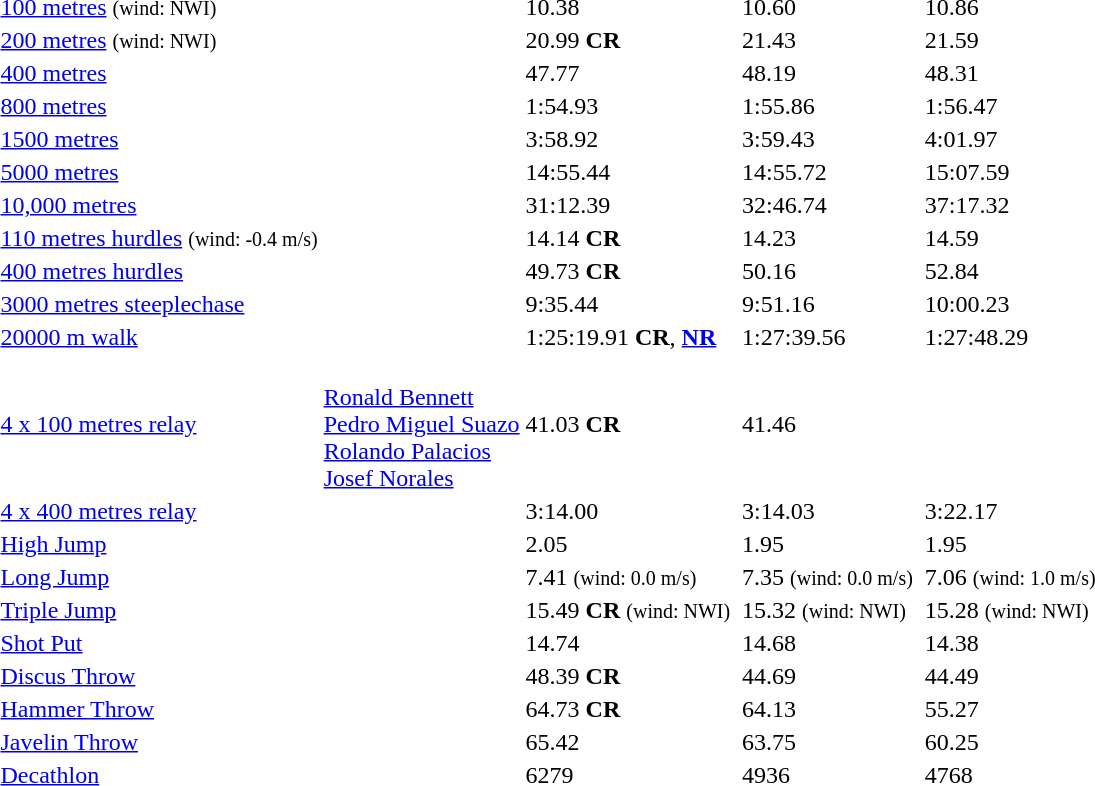<table>
<tr>
<td><a href='#'>100 metres</a> <small>(wind: NWI)</small></td>
<td></td>
<td>10.38</td>
<td></td>
<td>10.60</td>
<td></td>
<td>10.86</td>
</tr>
<tr>
<td><a href='#'>200 metres</a> <small>(wind: NWI)</small></td>
<td></td>
<td>20.99 <strong>CR</strong></td>
<td></td>
<td>21.43</td>
<td></td>
<td>21.59</td>
</tr>
<tr>
<td><a href='#'>400 metres</a></td>
<td></td>
<td>47.77</td>
<td></td>
<td>48.19</td>
<td></td>
<td>48.31</td>
</tr>
<tr>
<td><a href='#'>800 metres</a></td>
<td></td>
<td>1:54.93</td>
<td></td>
<td>1:55.86</td>
<td></td>
<td>1:56.47</td>
</tr>
<tr>
<td><a href='#'>1500 metres</a></td>
<td></td>
<td>3:58.92</td>
<td></td>
<td>3:59.43</td>
<td></td>
<td>4:01.97</td>
</tr>
<tr>
<td><a href='#'>5000 metres</a></td>
<td></td>
<td>14:55.44</td>
<td></td>
<td>14:55.72</td>
<td></td>
<td>15:07.59</td>
</tr>
<tr>
<td><a href='#'>10,000 metres</a></td>
<td></td>
<td>31:12.39</td>
<td></td>
<td>32:46.74</td>
<td></td>
<td>37:17.32</td>
</tr>
<tr>
<td><a href='#'>110 metres hurdles</a> <small>(wind: -0.4 m/s)</small></td>
<td></td>
<td>14.14 <strong>CR</strong></td>
<td></td>
<td>14.23</td>
<td></td>
<td>14.59</td>
</tr>
<tr>
<td><a href='#'>400 metres hurdles</a></td>
<td></td>
<td>49.73 <strong>CR</strong></td>
<td></td>
<td>50.16</td>
<td></td>
<td>52.84</td>
</tr>
<tr>
<td><a href='#'>3000 metres steeplechase</a></td>
<td></td>
<td>9:35.44</td>
<td></td>
<td>9:51.16</td>
<td></td>
<td>10:00.23</td>
</tr>
<tr>
<td><a href='#'>20000 m walk</a></td>
<td></td>
<td>1:25:19.91 <strong>CR</strong>, <strong><a href='#'>NR</a></strong></td>
<td></td>
<td>1:27:39.56</td>
<td></td>
<td>1:27:48.29</td>
</tr>
<tr>
<td><a href='#'>4 x 100 metres relay</a></td>
<td> <br> <a href='#'>Ronald Bennett</a> <br> <a href='#'>Pedro Miguel Suazo</a> <br> <a href='#'>Rolando Palacios</a> <br> <a href='#'>Josef Norales</a></td>
<td>41.03 <strong>CR</strong></td>
<td></td>
<td>41.46</td>
<td></td>
<td></td>
</tr>
<tr>
<td><a href='#'>4 x 400 metres relay</a></td>
<td></td>
<td>3:14.00</td>
<td></td>
<td>3:14.03</td>
<td></td>
<td>3:22.17</td>
</tr>
<tr>
<td><a href='#'>High Jump</a></td>
<td></td>
<td>2.05</td>
<td></td>
<td>1.95</td>
<td></td>
<td>1.95</td>
</tr>
<tr>
<td><a href='#'>Long Jump</a></td>
<td></td>
<td>7.41 <small>(wind: 0.0 m/s)</small></td>
<td></td>
<td>7.35 <small>(wind: 0.0 m/s)</small></td>
<td></td>
<td>7.06 <small>(wind: 1.0 m/s)</small></td>
</tr>
<tr>
<td><a href='#'>Triple Jump</a></td>
<td></td>
<td>15.49 <strong>CR</strong> <small>(wind: NWI)</small></td>
<td></td>
<td>15.32 <small>(wind: NWI)</small></td>
<td></td>
<td>15.28 <small>(wind: NWI)</small></td>
</tr>
<tr>
<td><a href='#'>Shot Put</a></td>
<td></td>
<td>14.74</td>
<td></td>
<td>14.68</td>
<td></td>
<td>14.38</td>
</tr>
<tr>
<td><a href='#'>Discus Throw</a></td>
<td></td>
<td>48.39 <strong>CR</strong></td>
<td></td>
<td>44.69</td>
<td></td>
<td>44.49</td>
</tr>
<tr>
<td><a href='#'>Hammer Throw</a></td>
<td></td>
<td>64.73 <strong>CR</strong></td>
<td></td>
<td>64.13</td>
<td></td>
<td>55.27</td>
</tr>
<tr>
<td><a href='#'>Javelin Throw</a></td>
<td></td>
<td>65.42</td>
<td></td>
<td>63.75</td>
<td></td>
<td>60.25</td>
</tr>
<tr>
<td><a href='#'>Decathlon</a></td>
<td></td>
<td>6279</td>
<td></td>
<td>4936</td>
<td></td>
<td>4768</td>
</tr>
</table>
